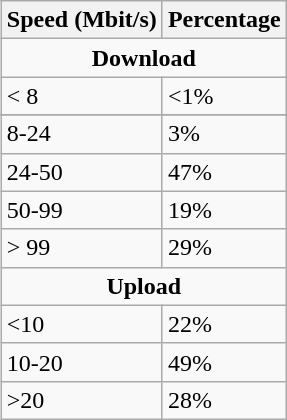<table class="wikitable" align="right">
<tr>
<th>Speed (Mbit/s)</th>
<th>Percentage</th>
</tr>
<tr>
<td colspan="2" align="center"><strong>Download</strong></td>
</tr>
<tr>
<td>< 8</td>
<td><1%</td>
</tr>
<tr>
</tr>
<tr>
<td>8-24</td>
<td>3%</td>
</tr>
<tr>
<td>24-50</td>
<td>47%</td>
</tr>
<tr>
<td>50-99</td>
<td>19%</td>
</tr>
<tr>
<td>> 99</td>
<td>29%</td>
</tr>
<tr>
<td colspan="2" align="center"><strong>Upload</strong></td>
</tr>
<tr>
<td><10</td>
<td>22%</td>
</tr>
<tr>
<td>10-20</td>
<td>49%</td>
</tr>
<tr>
<td>>20</td>
<td>28%</td>
</tr>
</table>
